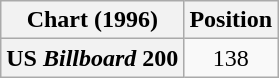<table class="wikitable plainrowheaders" style="text-align:center">
<tr>
<th scope="col">Chart (1996)</th>
<th scope="col">Position</th>
</tr>
<tr>
<th scope="row">US <em>Billboard</em> 200</th>
<td>138</td>
</tr>
</table>
